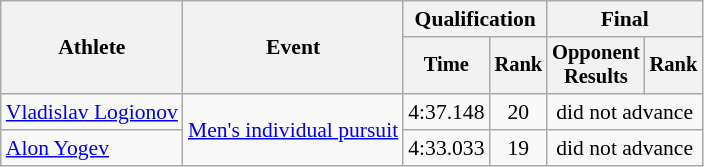<table class="wikitable" style="font-size:90%; text-align:center;">
<tr>
<th rowspan=2>Athlete</th>
<th rowspan=2>Event</th>
<th colspan=2>Qualification</th>
<th colspan=2>Final</th>
</tr>
<tr style="font-size:95%">
<th>Time</th>
<th>Rank</th>
<th>Opponent<br>Results</th>
<th>Rank</th>
</tr>
<tr>
<td align=left><a href='#'>Vladislav Logionov</a></td>
<td align=left rowspan=2><a href='#'>Men's individual pursuit</a></td>
<td>4:37.148</td>
<td>20</td>
<td colspan=2>did not advance</td>
</tr>
<tr>
<td align=left><a href='#'>Alon Yogev</a></td>
<td>4:33.033</td>
<td>19</td>
<td colspan=2>did not advance</td>
</tr>
</table>
